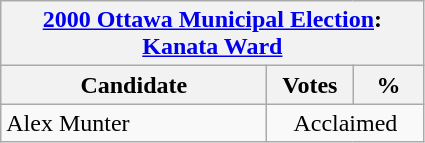<table class="wikitable">
<tr>
<th colspan="3"><a href='#'>2000 Ottawa Municipal Election</a>: <a href='#'>Kanata Ward</a></th>
</tr>
<tr>
<th style="width: 170px">Candidate</th>
<th style="width: 50px">Votes</th>
<th style="width: 40px">%</th>
</tr>
<tr>
<td>Alex Munter</td>
<td colspan="2" align="center">Acclaimed</td>
</tr>
</table>
